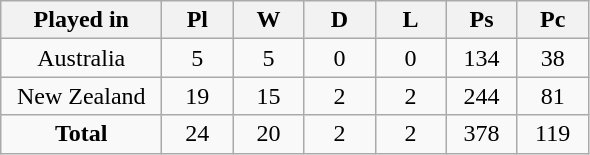<table class="wikitable" style="text-align:center">
<tr>
<th width=100px>Played in</th>
<th width=40px>Pl</th>
<th width=40px>W</th>
<th width=40px>D</th>
<th width=40px>L</th>
<th width=40px>Ps</th>
<th width=40px>Pc</th>
</tr>
<tr>
<td>Australia</td>
<td>5</td>
<td>5</td>
<td>0</td>
<td>0</td>
<td>134</td>
<td>38</td>
</tr>
<tr>
<td>New Zealand</td>
<td>19</td>
<td>15</td>
<td>2</td>
<td>2</td>
<td>244</td>
<td>81</td>
</tr>
<tr>
<td><strong>Total</strong></td>
<td>24</td>
<td>20</td>
<td>2</td>
<td>2</td>
<td>378</td>
<td>119</td>
</tr>
</table>
